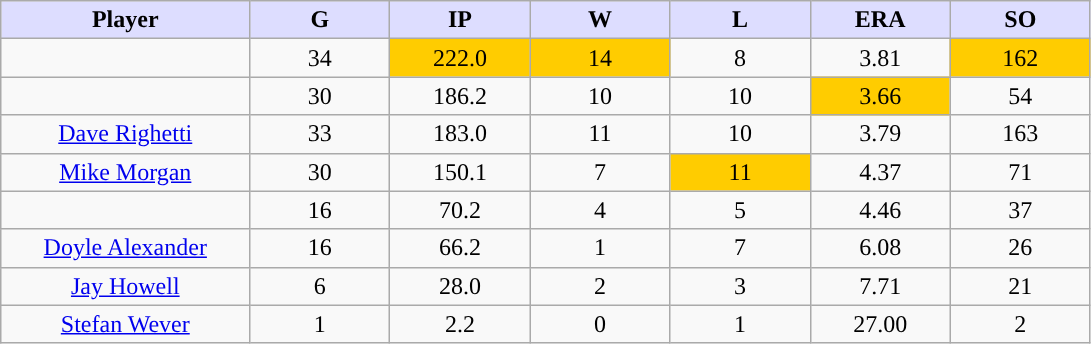<table class="wikitable sortable">
<tr>
<th style="background:#ddf; width:16%;">Player</th>
<th style="background:#ddf; width:9%;">G</th>
<th style="background:#ddf; width:9%;">IP</th>
<th style="background:#ddf; width:9%;">W</th>
<th style="background:#ddf; width:9%;">L</th>
<th style="background:#ddf; width:9%;">ERA</th>
<th style="background:#ddf; width:9%;">SO</th>
</tr>
<tr style="text-align:center;">
<td></td>
<td>34</td>
<td style="background:#fc0;">222.0</td>
<td style="background:#fc0;">14</td>
<td>8</td>
<td>3.81</td>
<td style="background:#fc0;">162</td>
</tr>
<tr style="text-align:center;">
<td></td>
<td>30</td>
<td>186.2</td>
<td>10</td>
<td>10</td>
<td style="background:#fc0;">3.66</td>
<td>54</td>
</tr>
<tr style="text-align:center;">
<td><a href='#'>Dave Righetti</a></td>
<td>33</td>
<td>183.0</td>
<td>11</td>
<td>10</td>
<td>3.79</td>
<td>163</td>
</tr>
<tr align=center>
<td><a href='#'>Mike Morgan</a></td>
<td>30</td>
<td>150.1</td>
<td>7</td>
<td style="background:#fc0;">11</td>
<td>4.37</td>
<td>71</td>
</tr>
<tr align=center>
<td></td>
<td>16</td>
<td>70.2</td>
<td>4</td>
<td>5</td>
<td>4.46</td>
<td>37</td>
</tr>
<tr align=center>
<td><a href='#'>Doyle Alexander</a></td>
<td>16</td>
<td>66.2</td>
<td>1</td>
<td>7</td>
<td>6.08</td>
<td>26</td>
</tr>
<tr align=center>
<td><a href='#'>Jay Howell</a></td>
<td>6</td>
<td>28.0</td>
<td>2</td>
<td>3</td>
<td>7.71</td>
<td>21</td>
</tr>
<tr align=center>
<td><a href='#'>Stefan Wever</a></td>
<td>1</td>
<td>2.2</td>
<td>0</td>
<td>1</td>
<td>27.00</td>
<td>2</td>
</tr>
</table>
